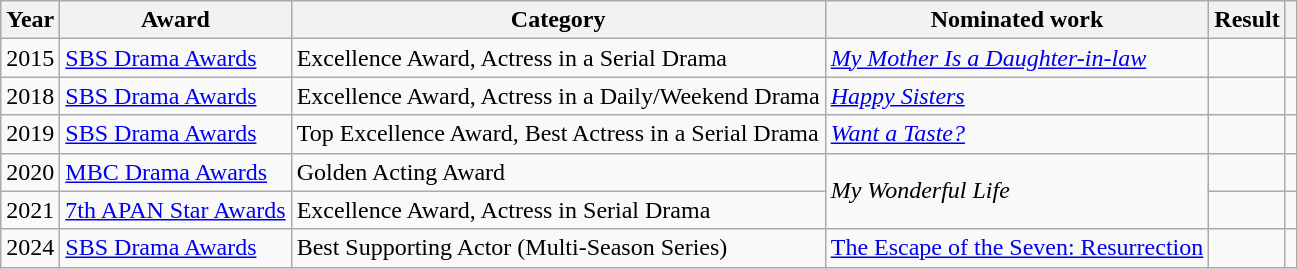<table class="wikitable">
<tr>
<th width=10>Year</th>
<th>Award</th>
<th scope="col">Category</th>
<th>Nominated work</th>
<th scope="col">Result</th>
<th scope="col" class="unsortable"></th>
</tr>
<tr>
<td>2015</td>
<td><a href='#'>SBS Drama Awards</a></td>
<td>Excellence Award, Actress in a Serial Drama</td>
<td><em><a href='#'>My Mother Is a Daughter-in-law</a></em></td>
<td></td>
<td></td>
</tr>
<tr>
<td>2018</td>
<td><a href='#'>SBS Drama Awards</a></td>
<td>Excellence Award, Actress in a Daily/Weekend Drama</td>
<td><em><a href='#'>Happy Sisters</a></em></td>
<td></td>
<td></td>
</tr>
<tr>
<td>2019</td>
<td><a href='#'>SBS Drama Awards</a></td>
<td>Top Excellence Award, Best Actress in a Serial Drama</td>
<td><em><a href='#'>Want a Taste?</a></em></td>
<td></td>
<td></td>
</tr>
<tr>
<td>2020</td>
<td><a href='#'>MBC Drama Awards</a></td>
<td>Golden Acting Award</td>
<td rowspan="2"><em>My Wonderful Life</em></td>
<td></td>
<td></td>
</tr>
<tr>
<td>2021</td>
<td><a href='#'>7th APAN Star Awards</a></td>
<td>Excellence Award, Actress in Serial Drama</td>
<td></td>
<td></td>
</tr>
<tr>
<td>2024</td>
<td><a href='#'>SBS Drama Awards</a></td>
<td>Best Supporting Actor (Multi-Season Series)</td>
<td><a href='#'>The Escape of the Seven: Resurrection</a></td>
<td></td>
<td></td>
</tr>
</table>
